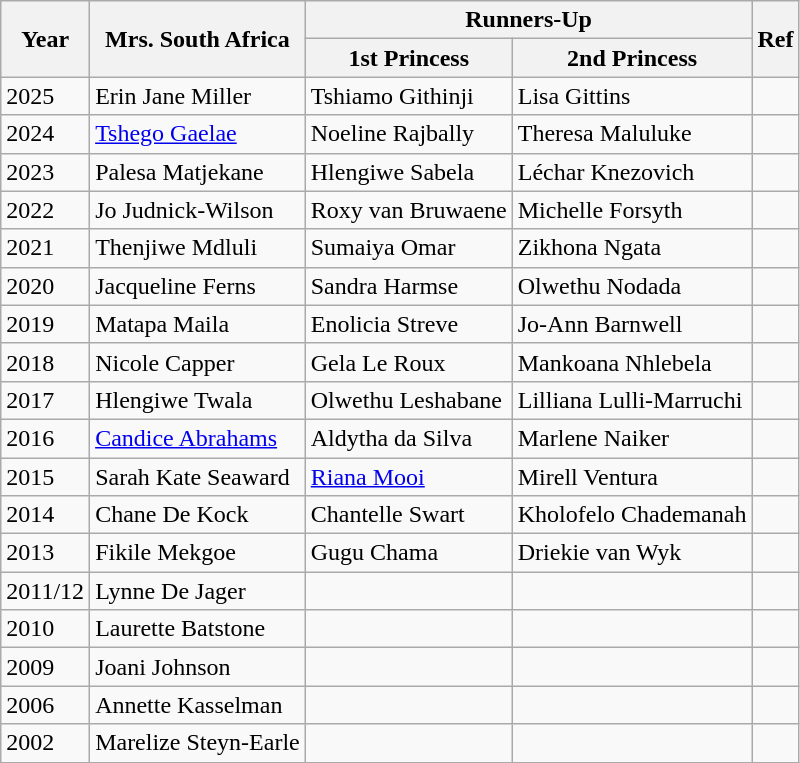<table class="wikitable">
<tr>
<th rowspan="2">Year</th>
<th rowspan="2">Mrs. South Africa</th>
<th colspan="2">Runners-Up</th>
<th rowspan="2">Ref</th>
</tr>
<tr>
<th>1st Princess</th>
<th>2nd Princess</th>
</tr>
<tr>
<td>2025</td>
<td>Erin Jane Miller</td>
<td>Tshiamo Githinji</td>
<td>Lisa Gittins</td>
<td></td>
</tr>
<tr>
<td>2024</td>
<td><a href='#'>Tshego Gaelae</a></td>
<td>Noeline Rajbally</td>
<td>Theresa Maluluke</td>
<td></td>
</tr>
<tr>
<td>2023</td>
<td>Palesa Matjekane</td>
<td>Hlengiwe Sabela</td>
<td>Léchar Knezovich</td>
<td></td>
</tr>
<tr>
<td>2022</td>
<td>Jo Judnick-Wilson</td>
<td>Roxy van Bruwaene</td>
<td>Michelle Forsyth</td>
<td></td>
</tr>
<tr>
<td>2021</td>
<td>Thenjiwe Mdluli</td>
<td>Sumaiya Omar</td>
<td>Zikhona Ngata</td>
<td></td>
</tr>
<tr>
<td>2020</td>
<td>Jacqueline Ferns</td>
<td>Sandra Harmse</td>
<td>Olwethu Nodada</td>
<td></td>
</tr>
<tr>
<td>2019</td>
<td>Matapa Maila</td>
<td>Enolicia Streve</td>
<td>Jo-Ann Barnwell</td>
<td></td>
</tr>
<tr>
<td>2018</td>
<td>Nicole Capper</td>
<td>Gela Le Roux</td>
<td>Mankoana Nhlebela</td>
<td></td>
</tr>
<tr>
<td>2017</td>
<td>Hlengiwe Twala</td>
<td>Olwethu Leshabane</td>
<td>Lilliana Lulli-Marruchi</td>
<td></td>
</tr>
<tr>
<td>2016</td>
<td><a href='#'>Candice Abrahams</a></td>
<td>Aldytha da Silva</td>
<td>Marlene Naiker</td>
<td></td>
</tr>
<tr>
<td>2015</td>
<td>Sarah Kate Seaward</td>
<td><a href='#'>Riana Mooi</a></td>
<td>Mirell Ventura</td>
<td></td>
</tr>
<tr>
<td>2014</td>
<td>Chane De Kock</td>
<td>Chantelle Swart</td>
<td>Kholofelo Chademanah</td>
<td></td>
</tr>
<tr>
<td>2013</td>
<td>Fikile Mekgoe</td>
<td>Gugu Chama</td>
<td>Driekie van Wyk</td>
<td></td>
</tr>
<tr>
<td>2011/12</td>
<td>Lynne De Jager</td>
<td></td>
<td></td>
<td></td>
</tr>
<tr>
<td>2010</td>
<td>Laurette Batstone</td>
<td></td>
<td></td>
<td></td>
</tr>
<tr>
<td>2009</td>
<td>Joani Johnson</td>
<td></td>
<td></td>
<td></td>
</tr>
<tr>
<td>2006</td>
<td>Annette Kasselman</td>
<td></td>
<td></td>
<td></td>
</tr>
<tr>
<td>2002</td>
<td>Marelize Steyn-Earle</td>
<td></td>
<td></td>
<td></td>
</tr>
</table>
